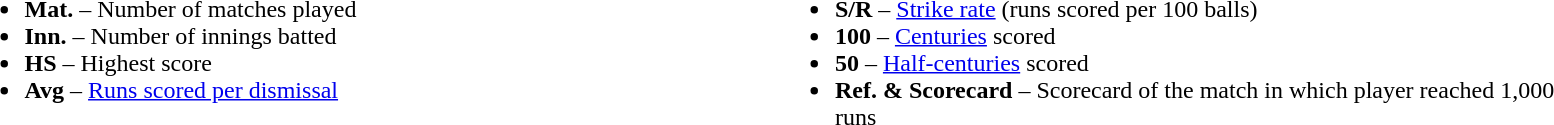<table>
<tr>
<td valign="top" style="width:30%"><br><ul><li><strong>Mat.</strong> – Number of matches played</li><li><strong>Inn.</strong> – Number of innings batted</li><li><strong>HS</strong> – Highest score</li><li><strong>Avg</strong> – <a href='#'>Runs scored per dismissal</a></li></ul></td>
<td valign="top" style="width:30%"><br><ul><li><strong>S/R</strong> – <a href='#'>Strike rate</a> (runs scored per 100 balls)</li><li><strong>100</strong> – <a href='#'>Centuries</a> scored</li><li><strong>50</strong> – <a href='#'>Half-centuries</a> scored</li><li><strong>Ref. & Scorecard</strong> – Scorecard of the match in which player reached 1,000 runs</li></ul></td>
<td valign="top" style="width:10%"></td>
</tr>
</table>
